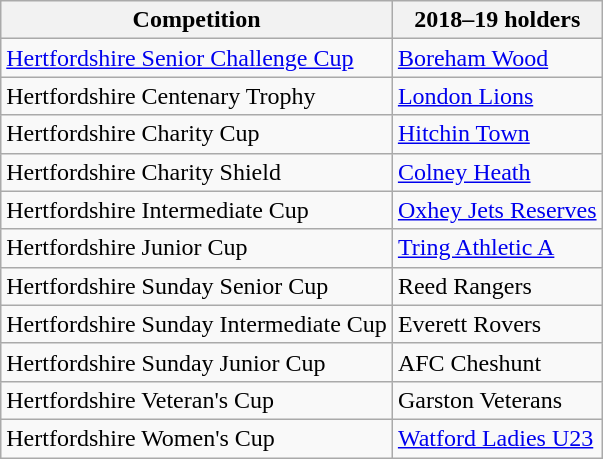<table class="wikitable">
<tr>
<th>Competition</th>
<th>2018–19 holders</th>
</tr>
<tr>
<td><a href='#'>Hertfordshire Senior Challenge Cup</a></td>
<td><a href='#'>Boreham Wood</a></td>
</tr>
<tr>
<td>Hertfordshire Centenary Trophy</td>
<td><a href='#'>London Lions</a></td>
</tr>
<tr>
<td>Hertfordshire Charity Cup</td>
<td><a href='#'>Hitchin Town</a></td>
</tr>
<tr>
<td>Hertfordshire Charity Shield</td>
<td><a href='#'>Colney Heath</a></td>
</tr>
<tr>
<td>Hertfordshire Intermediate Cup</td>
<td><a href='#'>Oxhey Jets Reserves</a></td>
</tr>
<tr>
<td>Hertfordshire Junior Cup</td>
<td><a href='#'>Tring Athletic A</a></td>
</tr>
<tr>
<td>Hertfordshire Sunday Senior Cup</td>
<td>Reed Rangers</td>
</tr>
<tr>
<td>Hertfordshire Sunday Intermediate Cup</td>
<td>Everett Rovers</td>
</tr>
<tr>
<td>Hertfordshire Sunday Junior Cup</td>
<td>AFC Cheshunt</td>
</tr>
<tr>
<td>Hertfordshire Veteran's Cup</td>
<td>Garston Veterans</td>
</tr>
<tr>
<td>Hertfordshire Women's Cup</td>
<td><a href='#'>Watford Ladies U23</a></td>
</tr>
</table>
